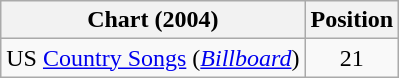<table class="wikitable sortable">
<tr>
<th scope="col">Chart (2004)</th>
<th scope="col">Position</th>
</tr>
<tr>
<td>US <a href='#'>Country Songs</a> (<em><a href='#'>Billboard</a></em>)</td>
<td align="center">21</td>
</tr>
</table>
